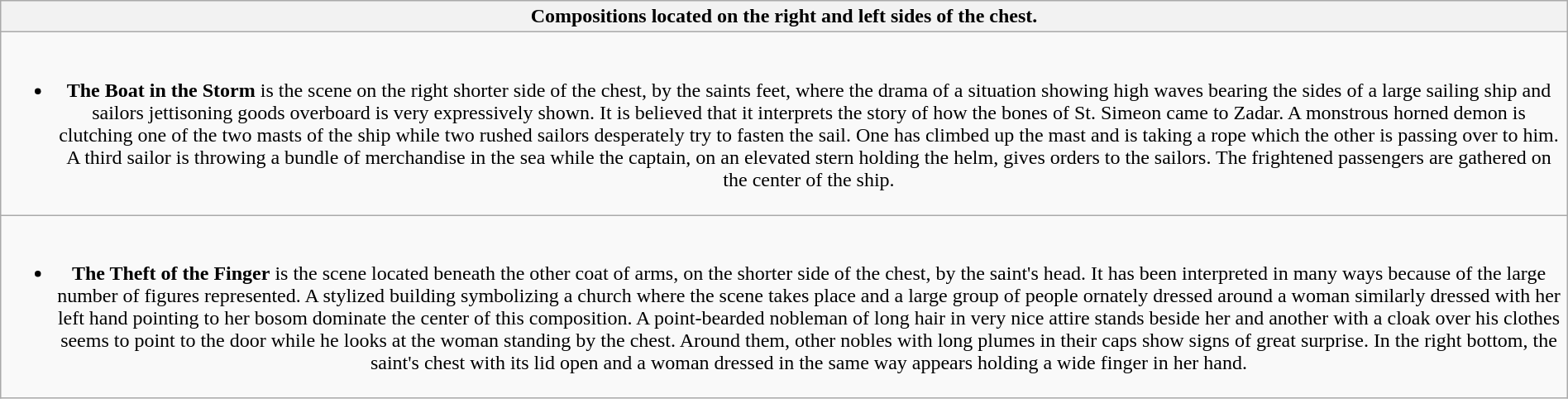<table class="wikitable" style="width:100%">
<tr>
<th><strong>Compositions located on the right and left sides of the chest.</strong></th>
</tr>
<tr>
<td align="center"><br><ul><li><strong>The Boat in the Storm</strong> is the scene on the right shorter side of the chest, by the saints feet, where the drama of a situation showing high waves bearing the sides of a large sailing ship and sailors jettisoning goods overboard is very expressively shown. It is believed that it interprets the story of how the bones of St. Simeon came to Zadar. A monstrous horned demon is clutching one of the two masts of the ship while two rushed sailors desperately try to fasten the sail. One has climbed up the mast and is taking a rope which the other is passing over to him. A third sailor is throwing a bundle of merchandise in the sea while the captain, on an elevated stern holding the helm, gives orders to the sailors. The frightened passengers are gathered on the center of the ship.</li></ul></td>
</tr>
<tr>
<td align="center"><br><ul><li><strong>The Theft of the Finger</strong> is the scene located beneath the other coat of arms, on the shorter side of the chest, by the saint's head. It has been interpreted in many ways because of the large number of figures represented. A stylized building symbolizing a church where the scene takes place and a large group of people ornately dressed around a woman similarly dressed with her left hand pointing to her bosom dominate the center of this composition. A point-bearded nobleman of long hair in very nice attire stands beside her and another with a cloak over his clothes seems to point to the door while he looks at the woman standing by the chest. Around them, other nobles with long plumes in their caps show signs of great surprise. In the right bottom, the saint's chest with its lid open and a woman dressed in the same way appears holding a wide finger in her hand.</li></ul></td>
</tr>
</table>
